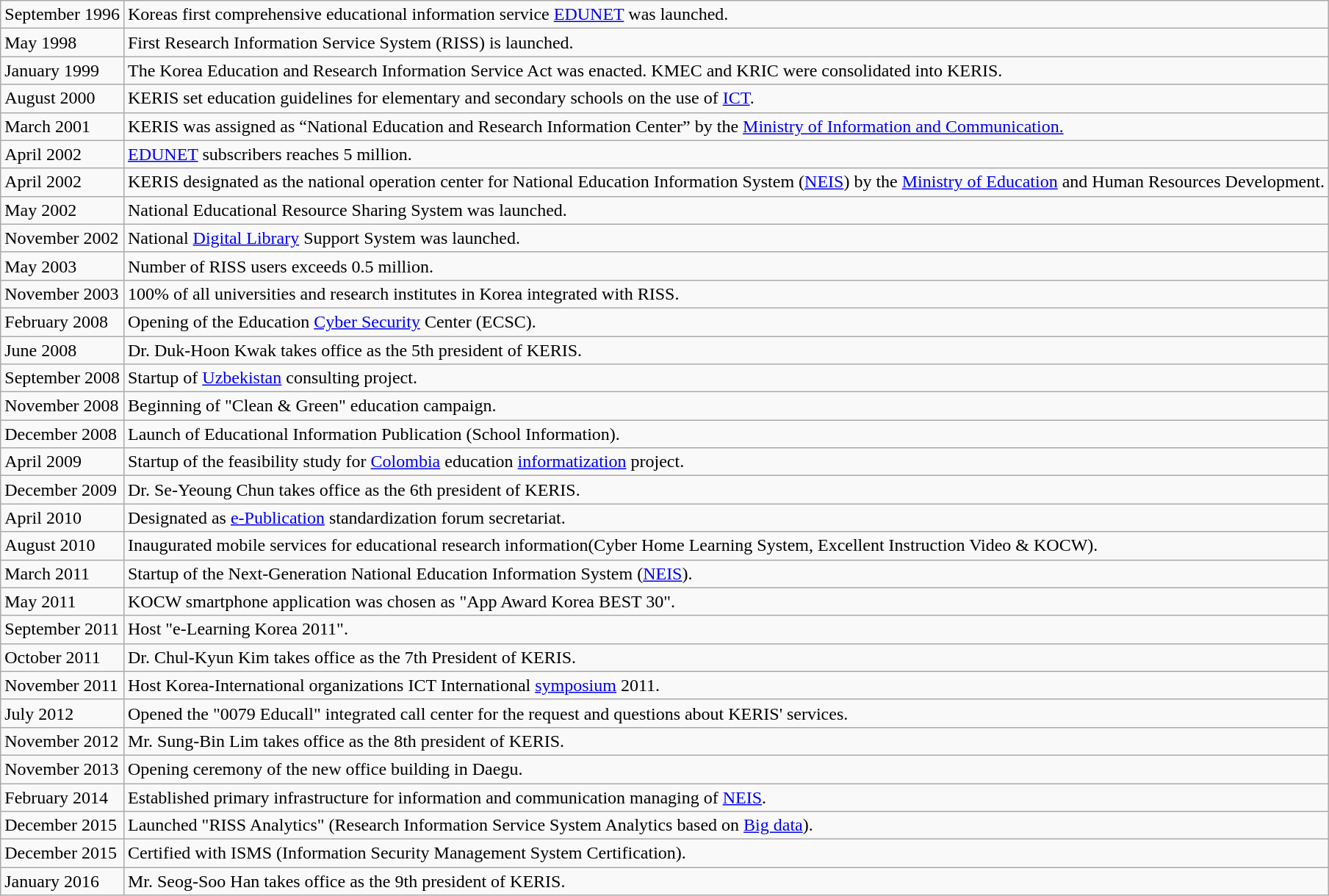<table class="wikitable">
<tr>
<td>September 1996</td>
<td>Koreas first comprehensive educational information service <a href='#'>EDUNET</a> was launched.</td>
</tr>
<tr>
<td>May 1998</td>
<td>First Research Information Service System (RISS) is launched.</td>
</tr>
<tr>
<td>January 1999</td>
<td>The Korea Education and Research Information Service Act was enacted. KMEC and KRIC were consolidated into KERIS.</td>
</tr>
<tr>
<td>August 2000</td>
<td>KERIS set education guidelines for elementary and secondary schools on the use of <a href='#'>ICT</a>.</td>
</tr>
<tr>
<td>March 2001</td>
<td>KERIS was assigned as “National Education and Research Information Center” by the <a href='#'>Ministry of Information and Communication.</a></td>
</tr>
<tr>
<td>April 2002</td>
<td><a href='#'>EDUNET</a> subscribers reaches 5 million.</td>
</tr>
<tr>
<td>April 2002</td>
<td>KERIS designated as the national operation center for National Education Information System (<a href='#'>NEIS</a>) by the <a href='#'>Ministry of Education</a> and Human Resources Development.</td>
</tr>
<tr>
<td>May 2002</td>
<td>National Educational Resource Sharing System was launched.</td>
</tr>
<tr>
<td>November 2002</td>
<td>National <a href='#'>Digital Library</a> Support System was launched.</td>
</tr>
<tr>
<td>May 2003</td>
<td>Number of RISS users exceeds 0.5 million.</td>
</tr>
<tr>
<td>November 2003</td>
<td>100% of all universities and research institutes in Korea integrated with RISS.</td>
</tr>
<tr>
<td>February 2008</td>
<td>Opening of the Education <a href='#'>Cyber Security</a> Center (ECSC).</td>
</tr>
<tr>
<td>June 2008</td>
<td>Dr. Duk-Hoon Kwak takes office as the 5th president of KERIS.</td>
</tr>
<tr>
<td>September 2008</td>
<td>Startup of <a href='#'>Uzbekistan</a> consulting project.</td>
</tr>
<tr>
<td>November 2008</td>
<td>Beginning of "Clean & Green" education campaign.</td>
</tr>
<tr>
<td>December 2008</td>
<td>Launch of Educational Information Publication (School Information).</td>
</tr>
<tr>
<td>April 2009</td>
<td>Startup of the feasibility study for <a href='#'>Colombia</a> education <a href='#'>informatization</a> project.</td>
</tr>
<tr>
<td>December 2009</td>
<td>Dr. Se-Yeoung Chun takes office as the 6th president of KERIS.</td>
</tr>
<tr>
<td>April 2010</td>
<td>Designated as <a href='#'>e-Publication</a> standardization forum secretariat.</td>
</tr>
<tr>
<td>August 2010</td>
<td>Inaugurated mobile services for educational research information(Cyber Home Learning System, Excellent Instruction Video & KOCW).</td>
</tr>
<tr>
<td>March 2011</td>
<td>Startup of the Next-Generation National Education Information System (<a href='#'>NEIS</a>).</td>
</tr>
<tr>
<td>May 2011</td>
<td>KOCW smartphone application was chosen as "App Award Korea BEST 30".</td>
</tr>
<tr>
<td>September 2011</td>
<td>Host "e-Learning Korea 2011".</td>
</tr>
<tr>
<td>October 2011</td>
<td>Dr. Chul-Kyun Kim takes office as the 7th President of KERIS.</td>
</tr>
<tr>
<td>November 2011</td>
<td>Host Korea-International organizations ICT International <a href='#'>symposium</a> 2011.</td>
</tr>
<tr>
<td>July 2012</td>
<td>Opened the "0079 Educall" integrated call center for the request and questions about KERIS' services.</td>
</tr>
<tr>
<td>November 2012</td>
<td>Mr. Sung-Bin Lim takes office as the 8th president of KERIS.</td>
</tr>
<tr>
<td>November 2013</td>
<td>Opening ceremony of the new office building in Daegu.</td>
</tr>
<tr>
<td>February 2014</td>
<td>Established primary infrastructure for information and communication managing of <a href='#'>NEIS</a>.</td>
</tr>
<tr>
<td>December 2015</td>
<td>Launched "RISS Analytics" (Research Information Service System Analytics based on <a href='#'>Big data</a>).</td>
</tr>
<tr>
<td>December 2015</td>
<td>Certified with ISMS (Information Security Management System Certification).</td>
</tr>
<tr>
<td>January 2016</td>
<td>Mr. Seog-Soo Han takes office as the 9th president of KERIS.</td>
</tr>
</table>
